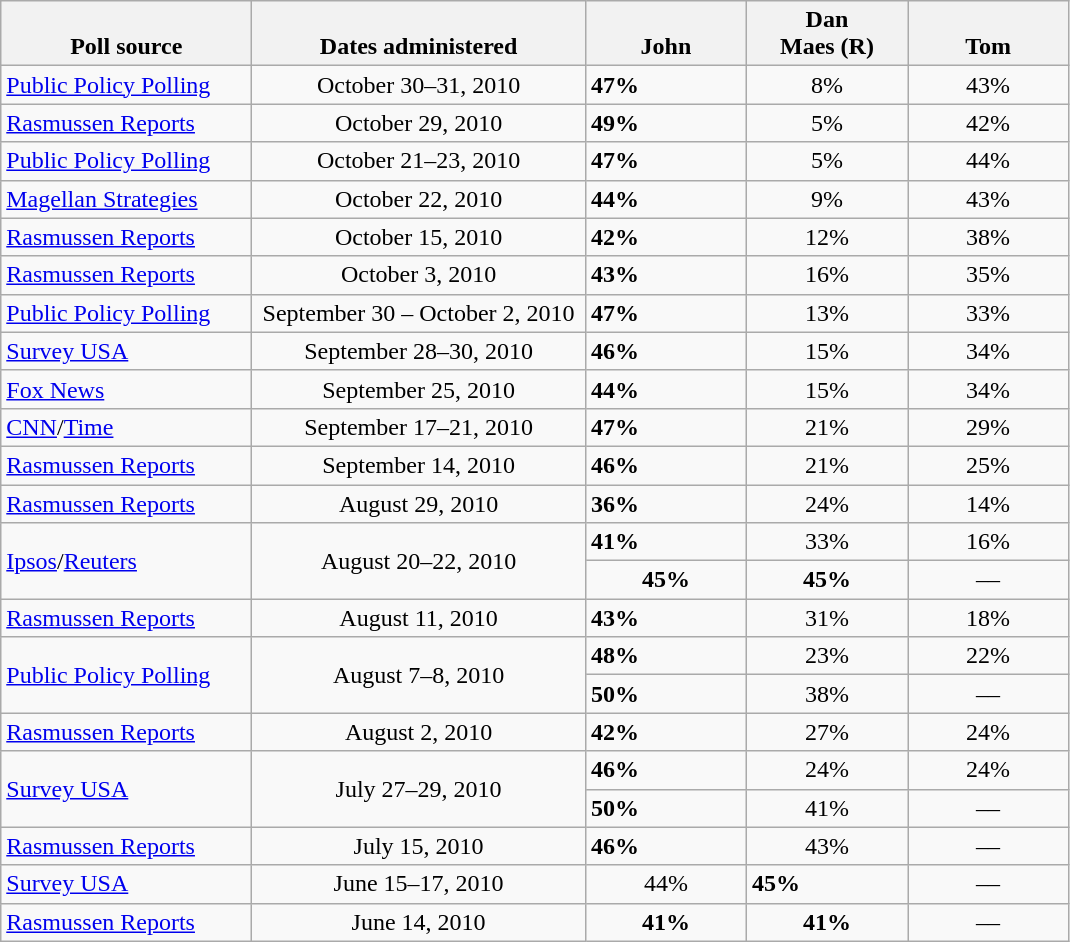<table class="wikitable">
<tr valign=bottom>
<th style="width:160px;">Poll source</th>
<th style="width:215px;">Dates administered</th>
<th style="width:100px;">John<br></th>
<th style="width:100px;">Dan<br>Maes (R)</th>
<th style="width:100px;">Tom<br></th>
</tr>
<tr>
<td><a href='#'>Public Policy Polling</a></td>
<td align=center>October 30–31, 2010</td>
<td><strong>47%</strong></td>
<td align=center>8%</td>
<td align=center>43%</td>
</tr>
<tr>
<td><a href='#'>Rasmussen Reports</a></td>
<td align=center>October 29, 2010</td>
<td><strong>49%</strong></td>
<td align=center>5%</td>
<td align=center>42%</td>
</tr>
<tr>
<td><a href='#'>Public Policy Polling</a></td>
<td align=center>October 21–23, 2010</td>
<td><strong>47%</strong></td>
<td align=center>5%</td>
<td align=center>44%</td>
</tr>
<tr>
<td><a href='#'>Magellan Strategies</a></td>
<td align=center>October 22, 2010</td>
<td><strong>44%</strong></td>
<td align=center>9%</td>
<td align=center>43%</td>
</tr>
<tr>
<td><a href='#'>Rasmussen Reports</a></td>
<td align=center>October 15, 2010</td>
<td><strong>42%</strong></td>
<td align=center>12%</td>
<td align=center>38%</td>
</tr>
<tr>
<td><a href='#'>Rasmussen Reports</a></td>
<td align=center>October 3, 2010</td>
<td><strong>43%</strong></td>
<td align=center>16%</td>
<td align=center>35%</td>
</tr>
<tr>
<td><a href='#'>Public Policy Polling</a></td>
<td align=center>September 30 – October 2, 2010</td>
<td><strong>47%</strong></td>
<td align=center>13%</td>
<td align=center>33%</td>
</tr>
<tr>
<td><a href='#'>Survey USA</a></td>
<td align=center>September 28–30, 2010</td>
<td><strong>46%</strong></td>
<td align=center>15%</td>
<td align=center>34%</td>
</tr>
<tr>
<td><a href='#'>Fox News</a></td>
<td align=center>September 25, 2010</td>
<td><strong>44%</strong></td>
<td align=center>15%</td>
<td align=center>34%</td>
</tr>
<tr>
<td><a href='#'>CNN</a>/<a href='#'>Time</a></td>
<td align=center>September 17–21, 2010</td>
<td><strong>47%</strong></td>
<td align=center>21%</td>
<td align=center>29%</td>
</tr>
<tr>
<td><a href='#'>Rasmussen Reports</a></td>
<td align=center>September 14, 2010</td>
<td><strong>46%</strong></td>
<td align=center>21%</td>
<td align=center>25%</td>
</tr>
<tr>
<td><a href='#'>Rasmussen Reports</a></td>
<td align=center>August 29, 2010</td>
<td><strong>36%</strong></td>
<td align=center>24%</td>
<td align=center>14%</td>
</tr>
<tr>
<td rowspan=2><a href='#'>Ipsos</a>/<a href='#'>Reuters</a></td>
<td rowspan="2" style="text-align:center;">August 20–22, 2010</td>
<td><strong>41%</strong></td>
<td align=center>33%</td>
<td align=center>16%</td>
</tr>
<tr>
<td align=center><strong>45%</strong></td>
<td align=center><strong>45%</strong></td>
<td align=center>––</td>
</tr>
<tr>
<td><a href='#'>Rasmussen Reports</a></td>
<td align=center>August 11, 2010</td>
<td><strong>43%</strong></td>
<td align=center>31%</td>
<td align=center>18%</td>
</tr>
<tr>
<td rowspan=2><a href='#'>Public Policy Polling</a></td>
<td rowspan="2" style="text-align:center;">August 7–8, 2010</td>
<td><strong>48%</strong></td>
<td align=center>23%</td>
<td align=center>22%</td>
</tr>
<tr>
<td><strong>50%</strong></td>
<td align=center>38%</td>
<td align=center>––</td>
</tr>
<tr>
<td><a href='#'>Rasmussen Reports</a></td>
<td align=center>August 2, 2010</td>
<td><strong>42%</strong></td>
<td align=center>27%</td>
<td align=center>24%</td>
</tr>
<tr>
<td rowspan=2><a href='#'>Survey USA</a></td>
<td rowspan="2" style="text-align:center;">July 27–29, 2010</td>
<td><strong>46%</strong></td>
<td align=center>24%</td>
<td align=center>24%</td>
</tr>
<tr>
<td><strong>50%</strong></td>
<td align=center>41%</td>
<td align=center>––</td>
</tr>
<tr>
<td><a href='#'>Rasmussen Reports</a></td>
<td align=center>July 15, 2010</td>
<td><strong>46%</strong></td>
<td align=center>43%</td>
<td align=center>––</td>
</tr>
<tr>
<td><a href='#'>Survey USA</a></td>
<td align=center>June 15–17, 2010</td>
<td align=center>44%</td>
<td><strong>45%</strong></td>
<td align=center>––</td>
</tr>
<tr>
<td><a href='#'>Rasmussen Reports</a></td>
<td align=center>June 14, 2010</td>
<td align=center><strong>41%</strong></td>
<td align=center><strong>41%</strong></td>
<td align=center>––</td>
</tr>
</table>
